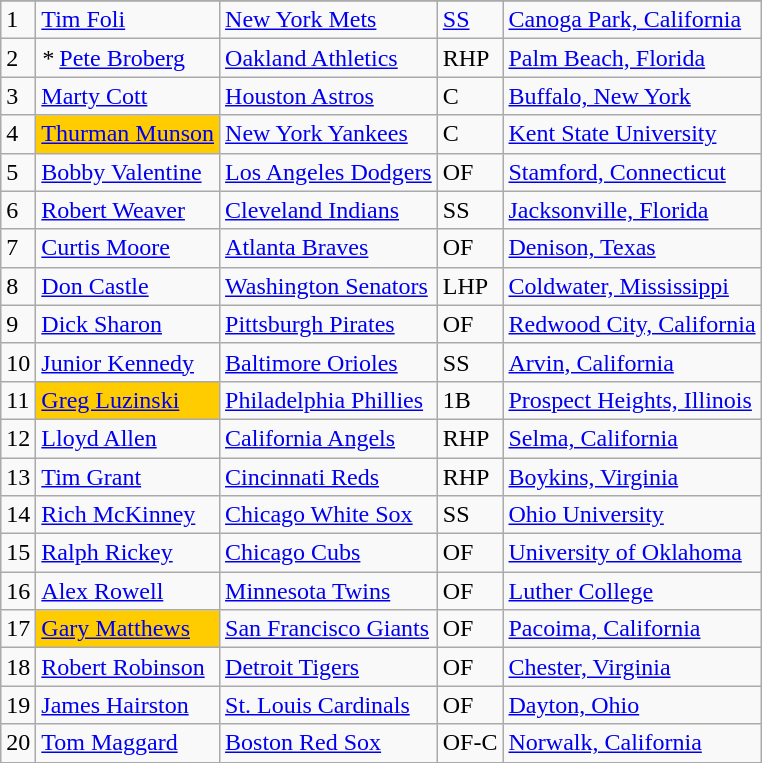<table class="wikitable">
<tr>
</tr>
<tr>
<td>1</td>
<td><a href='#'>Tim Foli</a></td>
<td><a href='#'>New York Mets</a></td>
<td><a href='#'>SS</a></td>
<td><a href='#'>Canoga Park, California</a></td>
</tr>
<tr>
<td>2</td>
<td><em>*</em> <a href='#'>Pete Broberg</a></td>
<td><a href='#'>Oakland Athletics</a></td>
<td>RHP</td>
<td><a href='#'>Palm Beach, Florida</a></td>
</tr>
<tr>
<td>3</td>
<td><a href='#'>Marty Cott</a></td>
<td><a href='#'>Houston Astros</a></td>
<td>C</td>
<td><a href='#'>Buffalo, New York</a></td>
</tr>
<tr>
<td>4</td>
<td bgcolor="#FFCC00"><a href='#'>Thurman Munson</a></td>
<td><a href='#'>New York Yankees</a></td>
<td>C</td>
<td><a href='#'>Kent State University</a></td>
</tr>
<tr>
<td>5</td>
<td><a href='#'>Bobby Valentine</a></td>
<td><a href='#'>Los Angeles Dodgers</a></td>
<td>OF</td>
<td><a href='#'>Stamford, Connecticut</a></td>
</tr>
<tr>
<td>6</td>
<td><a href='#'>Robert Weaver</a></td>
<td><a href='#'>Cleveland Indians</a></td>
<td>SS</td>
<td><a href='#'>Jacksonville, Florida</a></td>
</tr>
<tr>
<td>7</td>
<td><a href='#'>Curtis Moore</a></td>
<td><a href='#'>Atlanta Braves</a></td>
<td>OF</td>
<td><a href='#'>Denison, Texas</a></td>
</tr>
<tr>
<td>8</td>
<td><a href='#'>Don Castle</a></td>
<td><a href='#'>Washington Senators</a></td>
<td>LHP</td>
<td><a href='#'>Coldwater, Mississippi</a></td>
</tr>
<tr>
<td>9</td>
<td><a href='#'>Dick Sharon</a></td>
<td><a href='#'>Pittsburgh Pirates</a></td>
<td>OF</td>
<td><a href='#'>Redwood City, California</a></td>
</tr>
<tr>
<td>10</td>
<td><a href='#'>Junior Kennedy</a></td>
<td><a href='#'>Baltimore Orioles</a></td>
<td>SS</td>
<td><a href='#'>Arvin, California</a></td>
</tr>
<tr>
<td>11</td>
<td bgcolor="#FFCC00"><a href='#'>Greg Luzinski</a></td>
<td><a href='#'>Philadelphia Phillies</a></td>
<td>1B</td>
<td><a href='#'>Prospect Heights, Illinois</a></td>
</tr>
<tr>
<td>12</td>
<td><a href='#'>Lloyd Allen</a></td>
<td><a href='#'>California Angels</a></td>
<td>RHP</td>
<td><a href='#'>Selma, California</a></td>
</tr>
<tr>
<td>13</td>
<td><a href='#'>Tim Grant</a></td>
<td><a href='#'>Cincinnati Reds</a></td>
<td>RHP</td>
<td><a href='#'>Boykins, Virginia</a></td>
</tr>
<tr>
<td>14</td>
<td><a href='#'>Rich McKinney</a></td>
<td><a href='#'>Chicago White Sox</a></td>
<td>SS</td>
<td><a href='#'>Ohio University</a></td>
</tr>
<tr>
<td>15</td>
<td><a href='#'>Ralph Rickey</a></td>
<td><a href='#'>Chicago Cubs</a></td>
<td>OF</td>
<td><a href='#'>University of Oklahoma</a></td>
</tr>
<tr>
<td>16</td>
<td><a href='#'>Alex Rowell</a></td>
<td><a href='#'>Minnesota Twins</a></td>
<td>OF</td>
<td><a href='#'>Luther College</a></td>
</tr>
<tr>
<td>17</td>
<td bgcolor="#FFCC00"><a href='#'>Gary Matthews</a></td>
<td><a href='#'>San Francisco Giants</a></td>
<td>OF</td>
<td><a href='#'>Pacoima, California</a></td>
</tr>
<tr>
<td>18</td>
<td><a href='#'>Robert Robinson</a></td>
<td><a href='#'>Detroit Tigers</a></td>
<td>OF</td>
<td><a href='#'>Chester, Virginia</a></td>
</tr>
<tr>
<td>19</td>
<td><a href='#'>James Hairston</a></td>
<td><a href='#'>St. Louis Cardinals</a></td>
<td>OF</td>
<td><a href='#'>Dayton, Ohio</a></td>
</tr>
<tr>
<td>20</td>
<td><a href='#'>Tom Maggard</a></td>
<td><a href='#'>Boston Red Sox</a></td>
<td>OF-C</td>
<td><a href='#'>Norwalk, California</a></td>
</tr>
<tr>
</tr>
</table>
